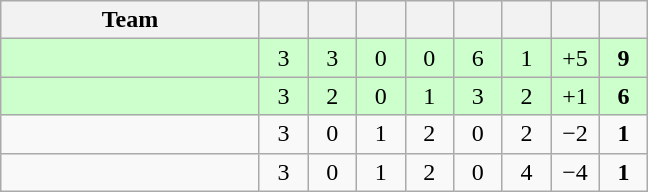<table class="wikitable" style="text-align:center">
<tr>
<th width="165">Team</th>
<th width=25></th>
<th width=25></th>
<th width=25></th>
<th width=25></th>
<th width=25></th>
<th width=25></th>
<th width=25></th>
<th width=25></th>
</tr>
<tr style="background:#ccffcc;">
<td align=left></td>
<td>3</td>
<td>3</td>
<td>0</td>
<td>0</td>
<td>6</td>
<td>1</td>
<td>+5</td>
<td><strong>9</strong></td>
</tr>
<tr style="background:#ccffcc;">
<td align=left></td>
<td>3</td>
<td>2</td>
<td>0</td>
<td>1</td>
<td>3</td>
<td>2</td>
<td>+1</td>
<td><strong>6</strong></td>
</tr>
<tr>
<td align=left></td>
<td>3</td>
<td>0</td>
<td>1</td>
<td>2</td>
<td>0</td>
<td>2</td>
<td>−2</td>
<td><strong>1</strong></td>
</tr>
<tr>
<td align=left></td>
<td>3</td>
<td>0</td>
<td>1</td>
<td>2</td>
<td>0</td>
<td>4</td>
<td>−4</td>
<td><strong>1</strong></td>
</tr>
</table>
